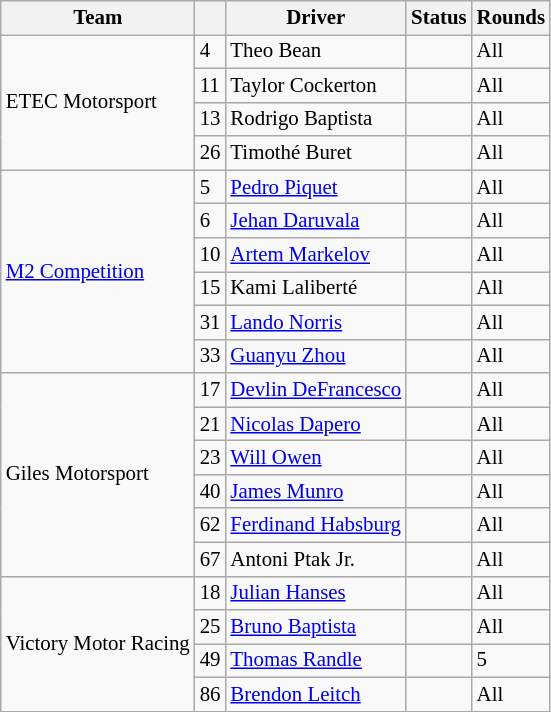<table class="wikitable" style="font-size: 87%">
<tr>
<th>Team</th>
<th></th>
<th>Driver</th>
<th>Status</th>
<th>Rounds</th>
</tr>
<tr>
<td rowspan=4>ETEC Motorsport</td>
<td>4</td>
<td> Theo Bean</td>
<td align=center></td>
<td>All</td>
</tr>
<tr>
<td>11</td>
<td> Taylor Cockerton</td>
<td align=center></td>
<td>All</td>
</tr>
<tr>
<td>13</td>
<td> Rodrigo Baptista</td>
<td align=center></td>
<td>All</td>
</tr>
<tr>
<td>26</td>
<td> Timothé Buret</td>
<td align=center></td>
<td>All</td>
</tr>
<tr>
<td rowspan=6><a href='#'>M2 Competition</a></td>
<td>5</td>
<td> <a href='#'>Pedro Piquet</a></td>
<td></td>
<td>All</td>
</tr>
<tr>
<td>6</td>
<td> <a href='#'>Jehan Daruvala</a></td>
<td align=center></td>
<td>All</td>
</tr>
<tr>
<td>10</td>
<td> <a href='#'>Artem Markelov</a></td>
<td></td>
<td>All</td>
</tr>
<tr>
<td>15</td>
<td> Kami Laliberté</td>
<td align=center></td>
<td>All</td>
</tr>
<tr>
<td>31</td>
<td> <a href='#'>Lando Norris</a></td>
<td align=center></td>
<td>All</td>
</tr>
<tr>
<td>33</td>
<td> <a href='#'>Guanyu Zhou</a></td>
<td align=center></td>
<td>All</td>
</tr>
<tr>
<td rowspan=6>Giles Motorsport</td>
<td>17</td>
<td> <a href='#'>Devlin DeFrancesco</a></td>
<td align=center></td>
<td>All</td>
</tr>
<tr>
<td>21</td>
<td> <a href='#'>Nicolas Dapero</a></td>
<td align=center></td>
<td>All</td>
</tr>
<tr>
<td>23</td>
<td> <a href='#'>Will Owen</a></td>
<td align=center></td>
<td>All</td>
</tr>
<tr>
<td>40</td>
<td> <a href='#'>James Munro</a></td>
<td></td>
<td>All</td>
</tr>
<tr>
<td>62</td>
<td> <a href='#'>Ferdinand Habsburg</a></td>
<td></td>
<td>All</td>
</tr>
<tr>
<td>67</td>
<td> Antoni Ptak Jr.</td>
<td align=center></td>
<td>All</td>
</tr>
<tr>
<td rowspan=4>Victory Motor Racing</td>
<td>18</td>
<td> <a href='#'>Julian Hanses</a></td>
<td align=center></td>
<td>All</td>
</tr>
<tr>
<td>25</td>
<td> <a href='#'>Bruno Baptista</a></td>
<td align=center></td>
<td>All</td>
</tr>
<tr>
<td>49</td>
<td> <a href='#'>Thomas Randle</a></td>
<td></td>
<td>5</td>
</tr>
<tr>
<td>86</td>
<td> <a href='#'>Brendon Leitch</a></td>
<td></td>
<td>All</td>
</tr>
<tr>
</tr>
</table>
